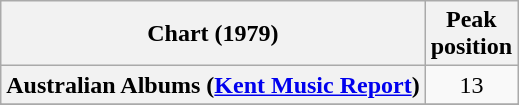<table class="wikitable sortable plainrowheaders">
<tr>
<th scope="col">Chart (1979)</th>
<th scope="col">Peak<br>position</th>
</tr>
<tr>
<th scope="row">Australian Albums (<a href='#'>Kent Music Report</a>)</th>
<td style="text-align:center;">13</td>
</tr>
<tr>
</tr>
<tr>
</tr>
<tr>
</tr>
<tr>
</tr>
<tr>
</tr>
<tr>
</tr>
<tr>
</tr>
<tr>
</tr>
</table>
